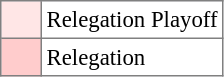<table bgcolor="#f7f8ff" cellpadding="3" cellspacing="0" border="1" style="font-size: 95%; border: gray solid 1px; border-collapse: collapse;text-align:center;">
<tr>
<td style="background: #FFE6E6;" width="20"></td>
<td bgcolor="#ffffff" align="left">Relegation Playoff</td>
</tr>
<tr>
<td style="background: #FFCCCC;" width="20"></td>
<td bgcolor="#ffffff" align="left">Relegation</td>
</tr>
</table>
